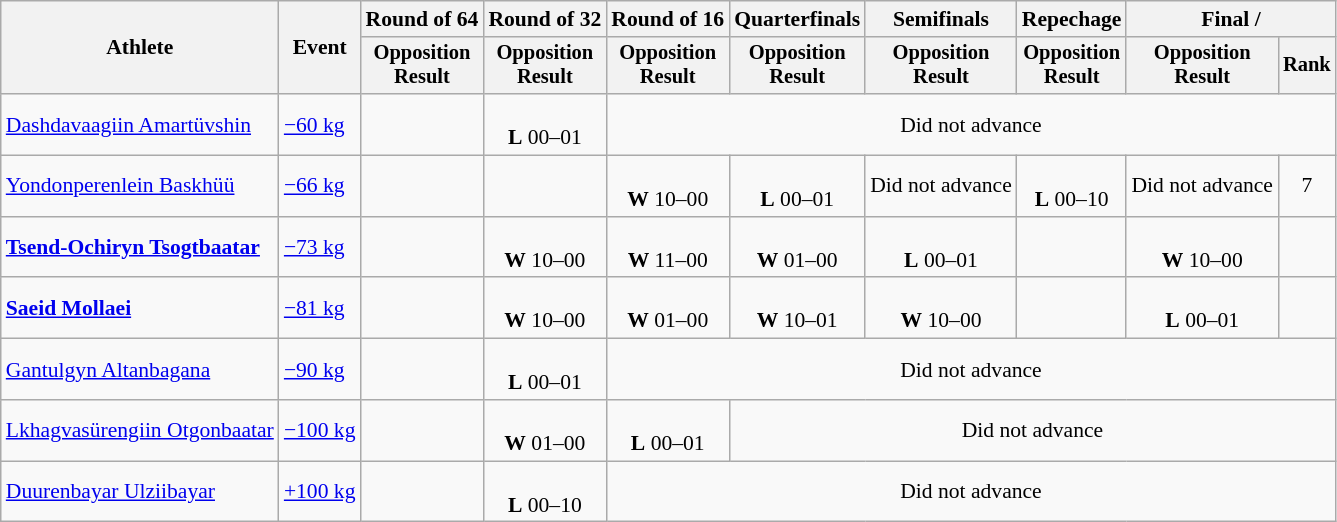<table class="wikitable" style="font-size:90%">
<tr>
<th rowspan="2">Athlete</th>
<th rowspan="2">Event</th>
<th>Round of 64</th>
<th>Round of 32</th>
<th>Round of 16</th>
<th>Quarterfinals</th>
<th>Semifinals</th>
<th>Repechage</th>
<th colspan=2>Final / </th>
</tr>
<tr style="font-size:95%">
<th>Opposition<br>Result</th>
<th>Opposition<br>Result</th>
<th>Opposition<br>Result</th>
<th>Opposition<br>Result</th>
<th>Opposition<br>Result</th>
<th>Opposition<br>Result</th>
<th>Opposition<br>Result</th>
<th>Rank</th>
</tr>
<tr align=center>
<td align=left><a href='#'>Dashdavaagiin Amartüvshin</a></td>
<td align=left><a href='#'>−60 kg</a></td>
<td></td>
<td><br><strong>L</strong> 00–01</td>
<td colspan="6">Did not advance</td>
</tr>
<tr align=center>
<td align=left><a href='#'>Yondonperenlein Baskhüü</a></td>
<td align=left><a href='#'>−66 kg</a></td>
<td></td>
<td></td>
<td><br><strong>W</strong> 10–00</td>
<td><br><strong>L</strong> 00–01</td>
<td>Did not advance</td>
<td><br><strong>L</strong> 00–10</td>
<td>Did not advance</td>
<td>7</td>
</tr>
<tr align=center>
<td align=left><strong><a href='#'>Tsend-Ochiryn Tsogtbaatar</a></strong></td>
<td align=left><a href='#'>−73 kg</a></td>
<td></td>
<td><br><strong>W</strong> 10–00</td>
<td><br><strong>W</strong> 11–00</td>
<td><br><strong>W</strong> 01–00</td>
<td><br><strong>L</strong> 00–01</td>
<td></td>
<td><br><strong>W</strong> 10–00</td>
<td></td>
</tr>
<tr align=center>
<td align=left><strong><a href='#'>Saeid Mollaei</a></strong></td>
<td align=left><a href='#'>−81 kg</a></td>
<td></td>
<td><br><strong>W</strong> 10–00</td>
<td><br><strong>W</strong> 01–00</td>
<td><br><strong>W</strong> 10–01</td>
<td><br><strong>W</strong> 10–00</td>
<td></td>
<td><br><strong>L</strong> 00–01</td>
<td></td>
</tr>
<tr align=center>
<td align=left><a href='#'>Gantulgyn Altanbagana</a></td>
<td align=left><a href='#'>−90 kg</a></td>
<td></td>
<td><br><strong>L</strong> 00–01</td>
<td colspan="6">Did not advance</td>
</tr>
<tr align=center>
<td align=left><a href='#'>Lkhagvasürengiin Otgonbaatar</a></td>
<td align=left><a href='#'>−100 kg</a></td>
<td></td>
<td><br><strong>W</strong> 01–00</td>
<td><br><strong>L</strong> 00–01</td>
<td colspan=5>Did not advance</td>
</tr>
<tr align=center>
<td align=left><a href='#'>Duurenbayar Ulziibayar</a></td>
<td align=left><a href='#'>+100 kg</a></td>
<td></td>
<td><br><strong>L</strong> 00–10</td>
<td colspan="6">Did not advance</td>
</tr>
</table>
